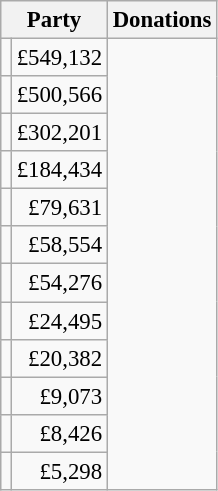<table class="wikitable sortable" style="text-align:right; font-size:95%;">
<tr>
<th colspan="2">Party</th>
<th>Donations</th>
</tr>
<tr>
<td></td>
<td>£549,132</td>
</tr>
<tr>
<td></td>
<td>£500,566</td>
</tr>
<tr>
<td></td>
<td>£302,201</td>
</tr>
<tr>
<td></td>
<td>£184,434</td>
</tr>
<tr>
<td></td>
<td>£79,631</td>
</tr>
<tr>
<td></td>
<td>£58,554</td>
</tr>
<tr>
<td></td>
<td>£54,276</td>
</tr>
<tr>
<td></td>
<td>£24,495</td>
</tr>
<tr>
<td></td>
<td>£20,382</td>
</tr>
<tr>
<td></td>
<td>£9,073</td>
</tr>
<tr>
<td></td>
<td>£8,426</td>
</tr>
<tr>
<td></td>
<td>£5,298</td>
</tr>
</table>
